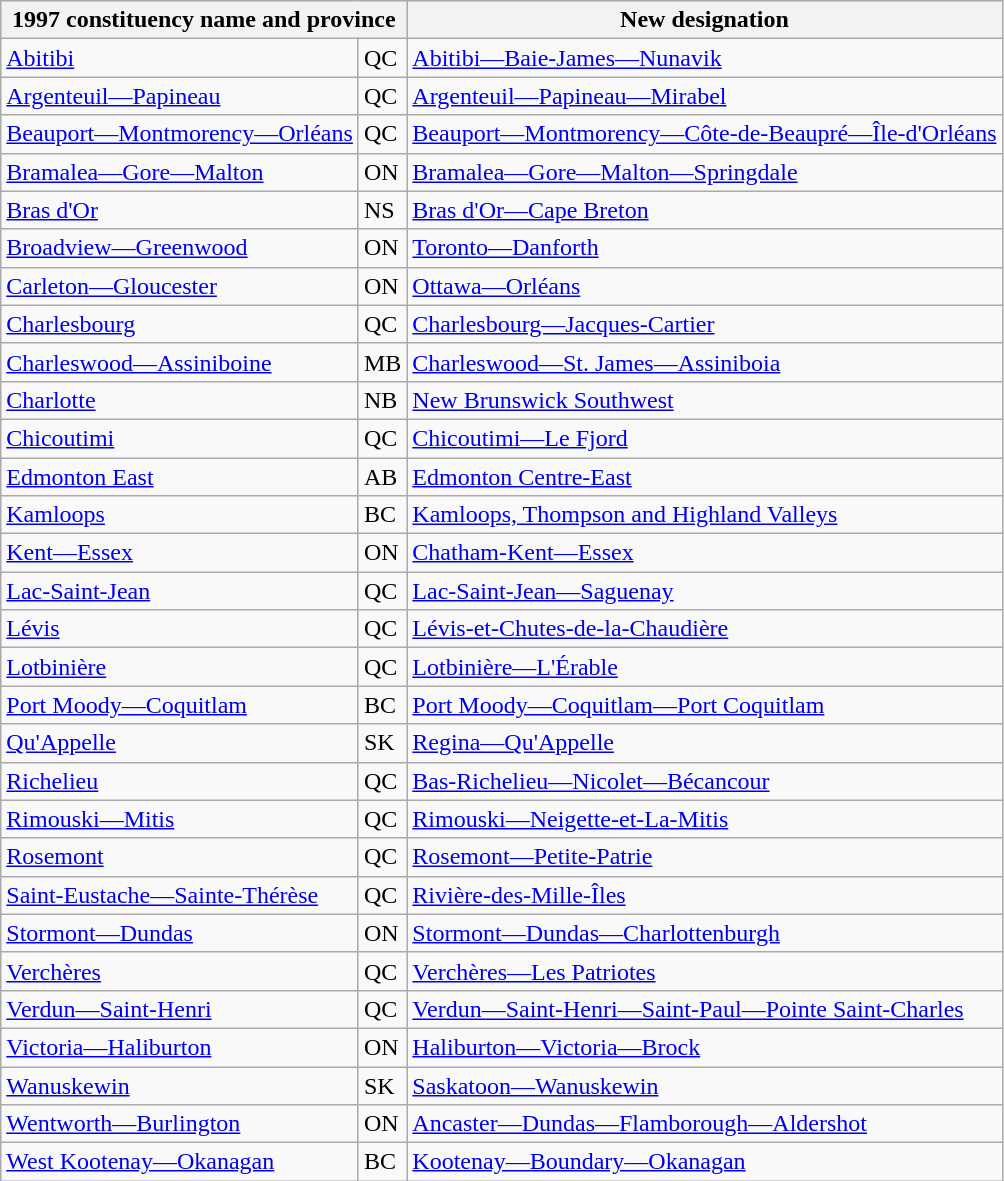<table class="wikitable">
<tr>
<th colspan="2">1997 constituency name and province</th>
<th>New designation</th>
</tr>
<tr>
<td><a href='#'>Abitibi</a></td>
<td>QC</td>
<td><a href='#'>Abitibi—Baie-James—Nunavik</a></td>
</tr>
<tr>
<td><a href='#'>Argenteuil—Papineau</a></td>
<td>QC</td>
<td><a href='#'>Argenteuil—Papineau—Mirabel</a></td>
</tr>
<tr>
<td><a href='#'>Beauport—Montmorency—Orléans</a></td>
<td>QC</td>
<td><a href='#'>Beauport—Montmorency—Côte-de-Beaupré—Île-d'Orléans</a></td>
</tr>
<tr>
<td><a href='#'>Bramalea—Gore—Malton</a></td>
<td>ON</td>
<td><a href='#'>Bramalea—Gore—Malton—Springdale</a></td>
</tr>
<tr>
<td><a href='#'>Bras d'Or</a></td>
<td>NS</td>
<td><a href='#'>Bras d'Or—Cape Breton</a></td>
</tr>
<tr>
<td><a href='#'>Broadview—Greenwood</a></td>
<td>ON</td>
<td><a href='#'>Toronto—Danforth</a></td>
</tr>
<tr>
<td><a href='#'>Carleton—Gloucester</a></td>
<td>ON</td>
<td><a href='#'>Ottawa—Orléans</a></td>
</tr>
<tr>
<td><a href='#'>Charlesbourg</a></td>
<td>QC</td>
<td><a href='#'>Charlesbourg—Jacques-Cartier</a></td>
</tr>
<tr>
<td><a href='#'>Charleswood—Assiniboine</a></td>
<td>MB</td>
<td><a href='#'>Charleswood—St. James—Assiniboia</a></td>
</tr>
<tr>
<td><a href='#'>Charlotte</a></td>
<td>NB</td>
<td><a href='#'>New Brunswick Southwest</a></td>
</tr>
<tr>
<td><a href='#'>Chicoutimi</a></td>
<td>QC</td>
<td><a href='#'>Chicoutimi—Le Fjord</a></td>
</tr>
<tr>
<td><a href='#'>Edmonton East</a></td>
<td>AB</td>
<td><a href='#'>Edmonton Centre-East</a></td>
</tr>
<tr>
<td><a href='#'>Kamloops</a></td>
<td>BC</td>
<td><a href='#'>Kamloops, Thompson and Highland Valleys</a></td>
</tr>
<tr>
<td><a href='#'>Kent—Essex</a></td>
<td>ON</td>
<td><a href='#'>Chatham-Kent—Essex</a></td>
</tr>
<tr>
<td><a href='#'>Lac-Saint-Jean</a></td>
<td>QC</td>
<td><a href='#'>Lac-Saint-Jean—Saguenay</a></td>
</tr>
<tr>
<td><a href='#'>Lévis</a></td>
<td>QC</td>
<td><a href='#'>Lévis-et-Chutes-de-la-Chaudière</a></td>
</tr>
<tr>
<td><a href='#'>Lotbinière</a></td>
<td>QC</td>
<td><a href='#'>Lotbinière—L'Érable</a></td>
</tr>
<tr>
<td><a href='#'>Port Moody—Coquitlam</a></td>
<td>BC</td>
<td><a href='#'>Port Moody—Coquitlam—Port Coquitlam</a></td>
</tr>
<tr>
<td><a href='#'>Qu'Appelle</a></td>
<td>SK</td>
<td><a href='#'>Regina—Qu'Appelle</a></td>
</tr>
<tr>
<td><a href='#'>Richelieu</a></td>
<td>QC</td>
<td><a href='#'>Bas-Richelieu—Nicolet—Bécancour</a></td>
</tr>
<tr>
<td><a href='#'>Rimouski—Mitis</a></td>
<td>QC</td>
<td><a href='#'>Rimouski—Neigette-et-La-Mitis</a></td>
</tr>
<tr>
<td><a href='#'>Rosemont</a></td>
<td>QC</td>
<td><a href='#'>Rosemont—Petite-Patrie</a></td>
</tr>
<tr>
<td><a href='#'>Saint-Eustache—Sainte-Thérèse</a></td>
<td>QC</td>
<td><a href='#'>Rivière-des-Mille-Îles</a></td>
</tr>
<tr>
<td><a href='#'>Stormont—Dundas</a></td>
<td>ON</td>
<td><a href='#'>Stormont—Dundas—Charlottenburgh</a></td>
</tr>
<tr>
<td><a href='#'>Verchères</a></td>
<td>QC</td>
<td><a href='#'>Verchères—Les Patriotes</a></td>
</tr>
<tr>
<td><a href='#'>Verdun—Saint-Henri</a></td>
<td>QC</td>
<td><a href='#'>Verdun—Saint-Henri—Saint-Paul—Pointe Saint-Charles</a></td>
</tr>
<tr>
<td><a href='#'>Victoria—Haliburton</a></td>
<td>ON</td>
<td><a href='#'>Haliburton—Victoria—Brock</a></td>
</tr>
<tr>
<td><a href='#'>Wanuskewin</a></td>
<td>SK</td>
<td><a href='#'>Saskatoon—Wanuskewin</a></td>
</tr>
<tr>
<td><a href='#'>Wentworth—Burlington</a></td>
<td>ON</td>
<td><a href='#'>Ancaster—Dundas—Flamborough—Aldershot</a></td>
</tr>
<tr>
<td><a href='#'>West Kootenay—Okanagan</a></td>
<td>BC</td>
<td><a href='#'>Kootenay—Boundary—Okanagan</a></td>
</tr>
</table>
